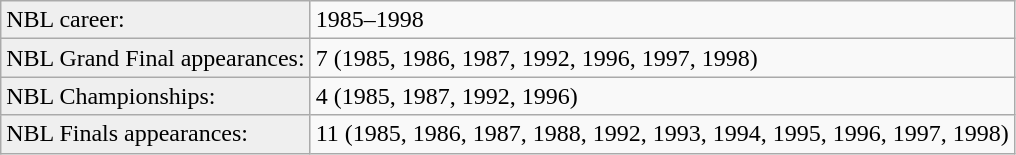<table class="wikitable">
<tr align=left>
<td style="background:#efefef;">NBL career:</td>
<td>1985–1998</td>
</tr>
<tr align=left>
<td style="background:#efefef;">NBL Grand Final appearances:</td>
<td>7 (1985, 1986, 1987, 1992, 1996, 1997, 1998)</td>
</tr>
<tr align=left>
<td style="background:#efefef;">NBL Championships:</td>
<td>4 (1985, 1987, 1992, 1996)</td>
</tr>
<tr align=left>
<td style="background:#efefef;">NBL Finals appearances:</td>
<td>11 (1985, 1986, 1987, 1988, 1992, 1993, 1994, 1995, 1996, 1997, 1998)</td>
</tr>
</table>
